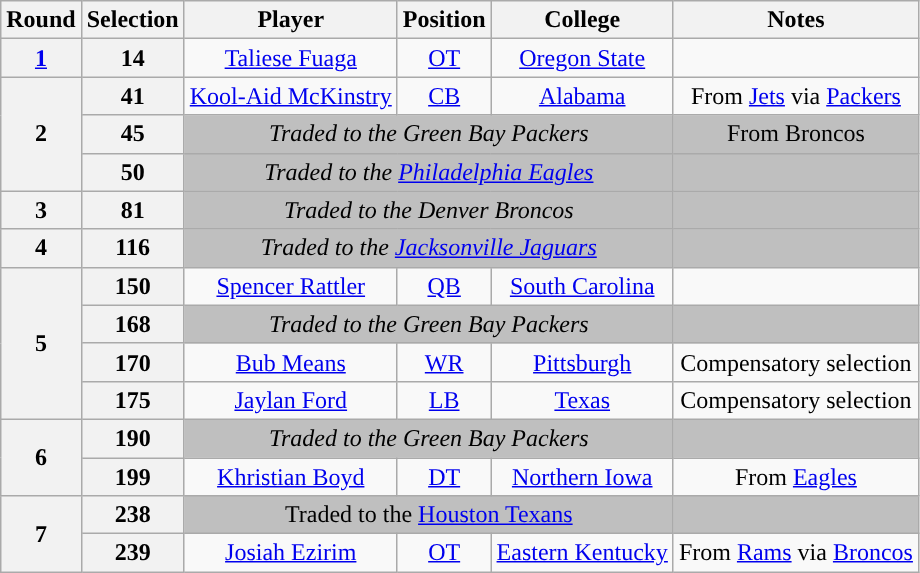<table class="wikitable" style="text-align:center">
<tr>
<th>Round</th>
<th>Selection</th>
<th>Player</th>
<th>Position</th>
<th>College</th>
<th>Notes</th>
</tr>
<tr>
<th><a href='#'>1</a></th>
<th>14</th>
<td><a href='#'>Taliese Fuaga</a></td>
<td><a href='#'>OT</a></td>
<td><a href='#'>Oregon State</a></td>
<td></td>
</tr>
<tr>
<th rowspan="3">2</th>
<th>41</th>
<td><a href='#'>Kool-Aid McKinstry</a></td>
<td><a href='#'>CB</a></td>
<td><a href='#'>Alabama</a></td>
<td>From <a href='#'>Jets</a> via <a href='#'>Packers</a></td>
</tr>
<tr>
<th>45</th>
<td colspan="3" style="background:#BFBFBF"><em>Traded to the Green Bay Packers</em></td>
<td style="background:#BFBFBF">From Broncos</td>
</tr>
<tr>
<th>50</th>
<td colspan="3" style="background:#BFBFBF"><em>Traded to the <a href='#'>Philadelphia Eagles</a></em></td>
<td style="background:#BFBFBF"></td>
</tr>
<tr>
<th>3</th>
<th>81</th>
<td colspan="3" style="background:#BFBFBF"><em>Traded to the Denver Broncos</em></td>
<td style="background:#BFBFBF"></td>
</tr>
<tr>
<th>4</th>
<th>116</th>
<td colspan="3" style="background:#BFBFBF"><em>Traded to the <a href='#'>Jacksonville Jaguars</a></em></td>
<td style="background:#BFBFBF"></td>
</tr>
<tr>
<th rowspan="4">5</th>
<th>150</th>
<td><a href='#'>Spencer Rattler</a></td>
<td><a href='#'>QB</a></td>
<td><a href='#'>South Carolina</a></td>
<td></td>
</tr>
<tr>
<th>168</th>
<td colspan="3" style="background:#BFBFBF"><em>Traded to the Green Bay Packers</em></td>
<td style="background:#BFBFBF"></td>
</tr>
<tr>
<th>170</th>
<td><a href='#'>Bub Means</a></td>
<td><a href='#'>WR</a></td>
<td><a href='#'>Pittsburgh</a></td>
<td>Compensatory selection</td>
</tr>
<tr>
<th>175</th>
<td><a href='#'>Jaylan Ford</a></td>
<td><a href='#'>LB</a></td>
<td><a href='#'>Texas</a></td>
<td>Compensatory selection</td>
</tr>
<tr>
<th rowspan="2">6</th>
<th>190</th>
<td colspan="3" style="background:#BFBFBF"><em>Traded to the Green Bay Packers</em></td>
<td style="background:#BFBFBF"></td>
</tr>
<tr>
<th>199</th>
<td><a href='#'>Khristian Boyd</a></td>
<td><a href='#'>DT</a></td>
<td><a href='#'>Northern Iowa</a></td>
<td>From <a href='#'>Eagles</a><em></td>
</tr>
<tr>
<th rowspan="2">7</th>
<th>238</th>
<td colspan="3" style="background:#BFBFBF"></em>Traded to the <a href='#'>Houston Texans</a><em></td>
<td style="background:#BFBFBF"></td>
</tr>
<tr>
<th>239</th>
<td><a href='#'>Josiah Ezirim</a></td>
<td><a href='#'>OT</a></td>
<td><a href='#'>Eastern Kentucky</a></td>
<td>From <a href='#'>Rams</a> via <a href='#'>Broncos</a></td>
</tr>
</table>
